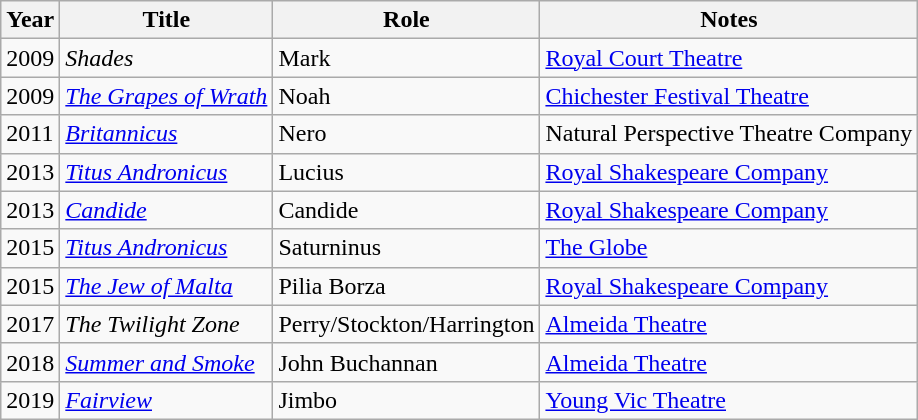<table class="wikitable">
<tr>
<th>Year</th>
<th>Title</th>
<th>Role</th>
<th>Notes</th>
</tr>
<tr>
<td>2009</td>
<td><em>Shades</em></td>
<td>Mark</td>
<td><a href='#'>Royal Court Theatre</a></td>
</tr>
<tr>
<td>2009</td>
<td><a href='#'><em>The Grapes of Wrath</em></a></td>
<td>Noah</td>
<td><a href='#'>Chichester Festival Theatre</a></td>
</tr>
<tr>
<td>2011</td>
<td><em><a href='#'>Britannicus</a></em></td>
<td>Nero</td>
<td>Natural Perspective Theatre Company</td>
</tr>
<tr>
<td>2013</td>
<td><em><a href='#'>Titus Andronicus</a></em></td>
<td>Lucius</td>
<td><a href='#'>Royal Shakespeare Company</a></td>
</tr>
<tr>
<td>2013</td>
<td><em><a href='#'>Candide</a></em></td>
<td>Candide</td>
<td><a href='#'>Royal Shakespeare Company</a></td>
</tr>
<tr>
<td>2015</td>
<td><em><a href='#'>Titus Andronicus</a></em></td>
<td>Saturninus</td>
<td><a href='#'>The Globe</a></td>
</tr>
<tr>
<td>2015</td>
<td><em><a href='#'>The Jew of Malta</a></em></td>
<td>Pilia Borza</td>
<td><a href='#'>Royal Shakespeare Company</a></td>
</tr>
<tr>
<td>2017</td>
<td><em>The Twilight Zone</em></td>
<td>Perry/Stockton/Harrington</td>
<td><a href='#'>Almeida Theatre</a></td>
</tr>
<tr>
<td>2018</td>
<td><em><a href='#'>Summer and Smoke</a></em></td>
<td>John Buchannan</td>
<td><a href='#'>Almeida Theatre</a></td>
</tr>
<tr>
<td>2019</td>
<td><em><a href='#'>Fairview</a></em></td>
<td>Jimbo</td>
<td><a href='#'>Young Vic Theatre</a></td>
</tr>
</table>
